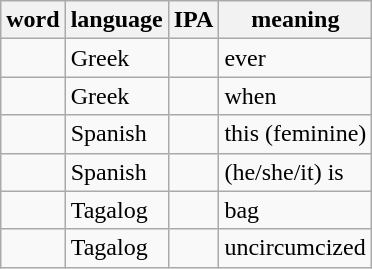<table class="wikitable">
<tr>
<th>word</th>
<th>language</th>
<th>IPA</th>
<th>meaning</th>
</tr>
<tr>
<td></td>
<td>Greek</td>
<td></td>
<td>ever</td>
</tr>
<tr>
<td></td>
<td>Greek</td>
<td></td>
<td>when</td>
</tr>
<tr>
<td></td>
<td>Spanish</td>
<td></td>
<td>this (feminine)</td>
</tr>
<tr>
<td></td>
<td>Spanish</td>
<td></td>
<td>(he/she/it) is</td>
</tr>
<tr>
<td></td>
<td>Tagalog</td>
<td></td>
<td>bag</td>
</tr>
<tr>
<td></td>
<td>Tagalog</td>
<td></td>
<td>uncircumcized</td>
</tr>
</table>
